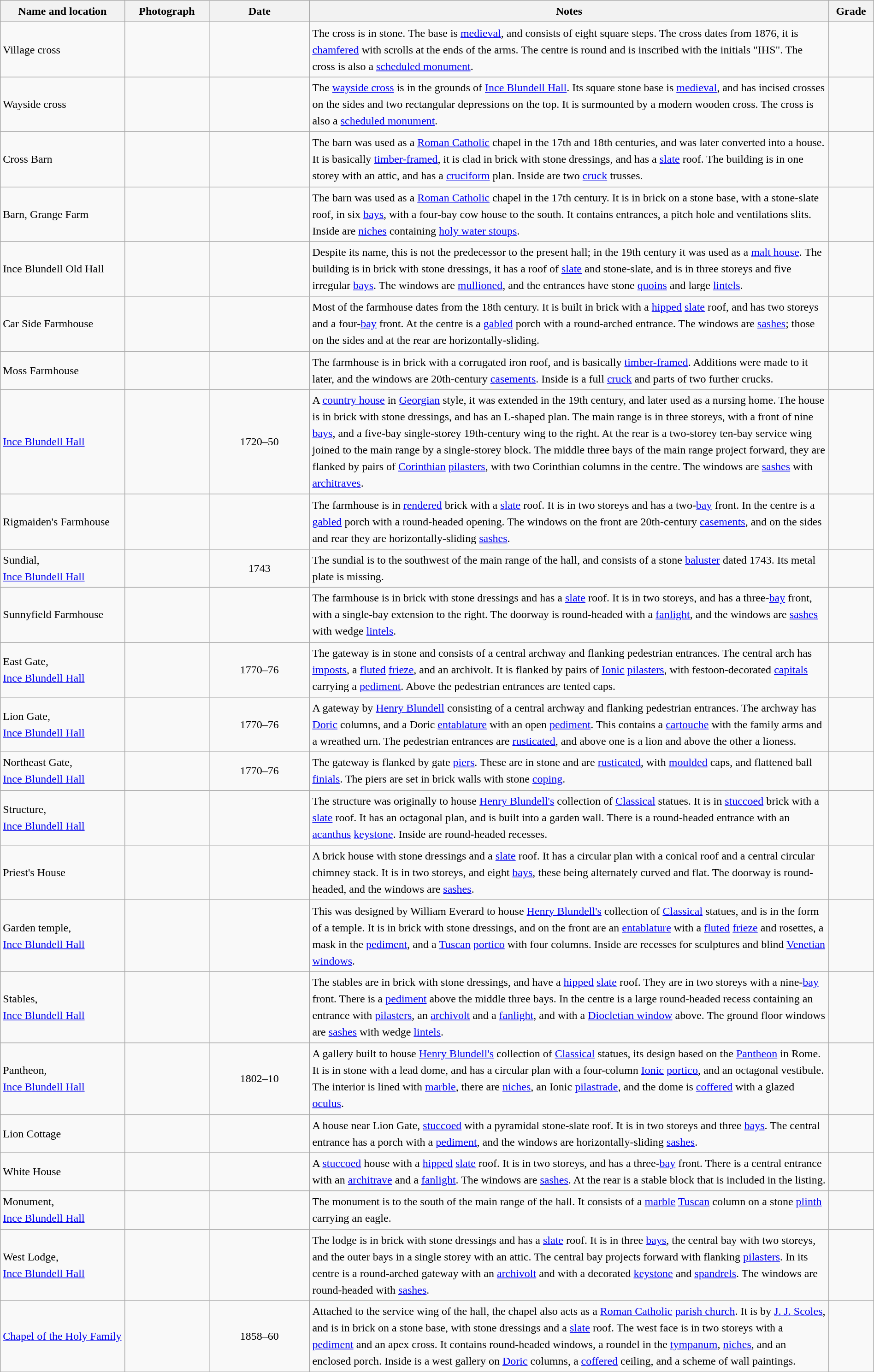<table class="wikitable sortable plainrowheaders" style="width:100%;border:0px;text-align:left;line-height:150%;">
<tr>
<th scope="col"  style="width:150px">Name and location</th>
<th scope="col"  style="width:100px" class="unsortable">Photograph</th>
<th scope="col"  style="width:120px">Date</th>
<th scope="col"  style="width:650px" class="unsortable">Notes</th>
<th scope="col"  style="width:50px">Grade</th>
</tr>
<tr>
<td>Village cross<br><small></small></td>
<td></td>
<td align="center"></td>
<td>The cross is in stone.  The base is <a href='#'>medieval</a>, and consists of eight square steps.  The cross dates from 1876, it is <a href='#'>chamfered</a> with scrolls at the ends of the arms.  The centre is round and is inscribed with the initials "IHS".  The cross is also a <a href='#'>scheduled monument</a>.</td>
<td align="center" ></td>
</tr>
<tr>
<td>Wayside cross<br><small></small></td>
<td></td>
<td align="center"></td>
<td>The <a href='#'>wayside cross</a> is in the grounds of <a href='#'>Ince Blundell Hall</a>.  Its square stone base is <a href='#'>medieval</a>, and has incised crosses on the sides and two rectangular depressions on the top.  It is surmounted by a modern wooden cross.  The cross is also a <a href='#'>scheduled monument</a>.</td>
<td align="center" ></td>
</tr>
<tr>
<td>Cross Barn<br><small></small></td>
<td></td>
<td align="center"></td>
<td>The barn was used as a <a href='#'>Roman Catholic</a> chapel in the 17th and 18th centuries, and was later converted into a house.  It is basically <a href='#'>timber-framed</a>, it is clad in brick with stone dressings, and has a <a href='#'>slate</a> roof.  The building is in one storey with an attic, and has a <a href='#'>cruciform</a> plan.  Inside are two <a href='#'>cruck</a> trusses.</td>
<td align="center" ></td>
</tr>
<tr>
<td>Barn, Grange Farm<br><small></small></td>
<td></td>
<td align="center"></td>
<td>The barn was used as a <a href='#'>Roman Catholic</a> chapel in the 17th century.  It is in brick on a stone base, with a stone-slate roof, in six <a href='#'>bays</a>, with a four-bay cow house to the south.  It contains entrances, a pitch hole and ventilations slits.  Inside are <a href='#'>niches</a> containing <a href='#'>holy water stoups</a>.</td>
<td align="center" ></td>
</tr>
<tr>
<td>Ince Blundell Old Hall<br><small></small></td>
<td></td>
<td align="center"></td>
<td>Despite its name, this is not the predecessor to the present hall; in the 19th century it was used as a <a href='#'>malt house</a>.  The building is in brick with stone dressings, it has a roof of <a href='#'>slate</a> and stone-slate, and is in three storeys and five irregular <a href='#'>bays</a>.  The windows are <a href='#'>mullioned</a>, and the entrances have stone <a href='#'>quoins</a> and large <a href='#'>lintels</a>.</td>
<td align="center" ></td>
</tr>
<tr>
<td>Car Side Farmhouse<br><small></small></td>
<td></td>
<td align="center"></td>
<td>Most of the farmhouse dates from the 18th century.  It is built in brick with a <a href='#'>hipped</a> <a href='#'>slate</a> roof, and has two storeys and a four-<a href='#'>bay</a> front.  At the centre is a <a href='#'>gabled</a> porch with a round-arched entrance.  The windows are <a href='#'>sashes</a>; those on the sides and at the rear are horizontally-sliding.</td>
<td align="center" ></td>
</tr>
<tr>
<td>Moss Farmhouse<br><small></small></td>
<td></td>
<td align="center"></td>
<td>The farmhouse is in brick with a corrugated iron roof, and is basically <a href='#'>timber-framed</a>.  Additions were made to it later, and the windows are 20th-century <a href='#'>casements</a>.  Inside is a full <a href='#'>cruck</a> and parts of two further crucks.</td>
<td align="center" ></td>
</tr>
<tr>
<td><a href='#'>Ince Blundell Hall</a><br><small></small></td>
<td></td>
<td align="center">1720–50</td>
<td>A <a href='#'>country house</a> in <a href='#'>Georgian</a> style, it was extended in the 19th century, and later used as a nursing home.  The house is in brick with stone dressings, and has an L-shaped plan.  The main range is in three storeys, with a front of nine <a href='#'>bays</a>, and a five-bay single-storey 19th-century wing to the right.  At the rear is a two-storey ten-bay service wing joined to the main range by a single-storey block.  The middle three bays of the main range project forward, they are flanked by pairs of <a href='#'>Corinthian</a> <a href='#'>pilasters</a>, with two Corinthian columns in the centre.  The windows are <a href='#'>sashes</a> with <a href='#'>architraves</a>.</td>
<td align="center" ></td>
</tr>
<tr>
<td>Rigmaiden's Farmhouse<br><small></small></td>
<td></td>
<td align="center"></td>
<td>The farmhouse is in <a href='#'>rendered</a> brick with a <a href='#'>slate</a> roof.  It is in two storeys and has a two-<a href='#'>bay</a> front.  In the centre is a <a href='#'>gabled</a> porch with a round-headed opening.  The windows on the front are 20th-century <a href='#'>casements</a>, and on the sides and rear they are horizontally-sliding <a href='#'>sashes</a>.</td>
<td align="center" ></td>
</tr>
<tr>
<td>Sundial,<br><a href='#'>Ince Blundell Hall</a><br><small></small></td>
<td></td>
<td align="center">1743</td>
<td>The sundial is to the southwest of the main range of the hall, and consists of a stone <a href='#'>baluster</a> dated 1743.  Its metal plate is missing.</td>
<td align="center" ></td>
</tr>
<tr>
<td>Sunnyfield Farmhouse<br><small></small></td>
<td></td>
<td align="center"></td>
<td>The farmhouse is in brick with stone dressings and has a <a href='#'>slate</a> roof.  It is in two storeys, and has a three-<a href='#'>bay</a> front, with a single-bay extension to the right.  The doorway is round-headed with a <a href='#'>fanlight</a>, and the windows are <a href='#'>sashes</a> with wedge <a href='#'>lintels</a>.</td>
<td align="center" ></td>
</tr>
<tr>
<td>East Gate,<br><a href='#'>Ince Blundell Hall</a><br><small></small></td>
<td></td>
<td align="center">1770–76</td>
<td>The gateway is in stone and consists of a central archway and flanking pedestrian entrances.  The central arch has <a href='#'>imposts</a>, a <a href='#'>fluted</a> <a href='#'>frieze</a>, and an archivolt.  It is flanked by pairs of <a href='#'>Ionic</a> <a href='#'>pilasters</a>, with festoon-decorated <a href='#'>capitals</a> carrying a <a href='#'>pediment</a>.  Above the pedestrian entrances are tented caps.</td>
<td align="center" ></td>
</tr>
<tr>
<td>Lion Gate,<br><a href='#'>Ince Blundell Hall</a><br><small></small></td>
<td></td>
<td align="center">1770–76</td>
<td>A gateway by <a href='#'>Henry Blundell</a> consisting of a central archway and flanking pedestrian entrances.  The archway has <a href='#'>Doric</a> columns, and a Doric <a href='#'>entablature</a> with an open <a href='#'>pediment</a>.  This contains a <a href='#'>cartouche</a> with the family arms and a wreathed urn.  The pedestrian entrances are <a href='#'>rusticated</a>, and above one is a lion and above the other a lioness.</td>
<td align="center" ></td>
</tr>
<tr>
<td>Northeast Gate,<br><a href='#'>Ince Blundell Hall</a><br><small></small></td>
<td></td>
<td align="center">1770–76</td>
<td>The gateway is flanked by gate <a href='#'>piers</a>.  These are in stone and are <a href='#'>rusticated</a>, with <a href='#'>moulded</a> caps, and flattened ball <a href='#'>finials</a>.  The piers are set in brick walls with stone <a href='#'>coping</a>.</td>
<td align="center" ></td>
</tr>
<tr>
<td>Structure,<br><a href='#'>Ince Blundell Hall</a><br><small></small></td>
<td></td>
<td align="center"></td>
<td>The structure was originally to house <a href='#'>Henry Blundell's</a> collection of <a href='#'>Classical</a> statues.  It is in <a href='#'>stuccoed</a> brick with a <a href='#'>slate</a> roof.  It has an octagonal plan, and is built into a garden wall.  There is a round-headed entrance with an <a href='#'>acanthus</a> <a href='#'>keystone</a>.  Inside are round-headed recesses.</td>
<td align="center" ></td>
</tr>
<tr>
<td>Priest's House<br><small></small></td>
<td></td>
<td align="center"></td>
<td>A brick house with stone dressings and a <a href='#'>slate</a> roof.  It has a circular plan with a conical roof and a central circular chimney stack.  It is in two storeys, and eight <a href='#'>bays</a>, these being alternately curved and flat.  The doorway is round-headed, and the windows are <a href='#'>sashes</a>.</td>
<td align="center" ></td>
</tr>
<tr>
<td>Garden temple,<br><a href='#'>Ince Blundell Hall</a><br><small></small></td>
<td></td>
<td align="center"></td>
<td>This was designed by William Everard to house <a href='#'>Henry Blundell's</a> collection of <a href='#'>Classical</a> statues, and is in the form of a temple.  It is in brick with stone dressings, and on the front are an <a href='#'>entablature</a> with a <a href='#'>fluted</a> <a href='#'>frieze</a> and rosettes, a mask in the <a href='#'>pediment</a>, and a <a href='#'>Tuscan</a> <a href='#'>portico</a> with four columns.  Inside are recesses for sculptures and blind <a href='#'>Venetian windows</a>.</td>
<td align="center" ></td>
</tr>
<tr>
<td>Stables,<br><a href='#'>Ince Blundell Hall</a><br><small></small></td>
<td></td>
<td align="center"></td>
<td>The stables are in brick with stone dressings, and have a <a href='#'>hipped</a> <a href='#'>slate</a> roof.  They are in two storeys with a nine-<a href='#'>bay</a> front.  There is a <a href='#'>pediment</a> above the middle three bays.  In the centre is a large round-headed recess containing an entrance with <a href='#'>pilasters</a>, an <a href='#'>archivolt</a> and a <a href='#'>fanlight</a>, and with a <a href='#'>Diocletian window</a> above.  The ground floor windows are <a href='#'>sashes</a> with wedge <a href='#'>lintels</a>.</td>
<td align="center" ></td>
</tr>
<tr>
<td>Pantheon,<br><a href='#'>Ince Blundell Hall</a><br><small></small></td>
<td></td>
<td align="center">1802–10</td>
<td>A gallery built to house <a href='#'>Henry Blundell's</a> collection of <a href='#'>Classical</a> statues, its design based on the <a href='#'>Pantheon</a> in Rome.  It is in stone with a lead dome, and has a circular plan with a four-column <a href='#'>Ionic</a> <a href='#'>portico</a>, and an octagonal vestibule.  The interior is lined with <a href='#'>marble</a>, there are <a href='#'>niches</a>, an Ionic <a href='#'>pilastrade</a>, and the dome is <a href='#'>coffered</a> with a glazed <a href='#'>oculus</a>.</td>
<td align="center" ></td>
</tr>
<tr>
<td>Lion Cottage<br><small></small></td>
<td></td>
<td align="center"></td>
<td>A house near Lion Gate, <a href='#'>stuccoed</a> with a pyramidal stone-slate roof.  It is in two storeys and three <a href='#'>bays</a>.  The central entrance has a porch with a <a href='#'>pediment</a>, and the windows are horizontally-sliding <a href='#'>sashes</a>.</td>
<td align="center" ></td>
</tr>
<tr>
<td>White House<br><small></small></td>
<td></td>
<td align="center"></td>
<td>A <a href='#'>stuccoed</a> house with a <a href='#'>hipped</a> <a href='#'>slate</a> roof.  It is in two storeys, and has a three-<a href='#'>bay</a> front.  There is a central entrance with an <a href='#'>architrave</a> and a <a href='#'>fanlight</a>.  The windows are <a href='#'>sashes</a>.  At the rear is a stable block that is included in the listing.</td>
<td align="center" ></td>
</tr>
<tr>
<td>Monument,<br><a href='#'>Ince Blundell Hall</a><br><small></small></td>
<td></td>
<td align="center"></td>
<td>The monument is to the south of the main range of the hall.  It consists of a <a href='#'>marble</a> <a href='#'>Tuscan</a> column on a stone <a href='#'>plinth</a> carrying an eagle.</td>
<td align="center" ></td>
</tr>
<tr>
<td>West Lodge,<br><a href='#'>Ince Blundell Hall</a><br><small></small></td>
<td></td>
<td align="center"></td>
<td>The lodge is in brick with stone dressings and has a <a href='#'>slate</a> roof.  It is in three <a href='#'>bays</a>, the central bay with two storeys, and the outer bays in a single storey with an attic.  The central bay projects forward with flanking <a href='#'>pilasters</a>.  In its centre is a round-arched gateway with an <a href='#'>archivolt</a> and with a decorated <a href='#'>keystone</a> and <a href='#'>spandrels</a>.  The windows are round-headed with <a href='#'>sashes</a>.</td>
<td align="center" ></td>
</tr>
<tr>
<td><a href='#'>Chapel of the Holy Family</a><br><small></small></td>
<td></td>
<td align="center">1858–60</td>
<td>Attached to the service wing of the hall, the chapel also acts as a <a href='#'>Roman Catholic</a> <a href='#'>parish church</a>.  It is by <a href='#'>J. J. Scoles</a>, and is in brick on a stone base, with stone dressings and a <a href='#'>slate</a> roof.  The west face is in two storeys with a <a href='#'>pediment</a> and an apex cross.  It contains round-headed windows, a roundel in the <a href='#'>tympanum</a>, <a href='#'>niches</a>, and an enclosed porch.  Inside is a west gallery on <a href='#'>Doric</a> columns, a <a href='#'>coffered</a> ceiling, and a scheme of wall paintings.</td>
<td align="center" ></td>
</tr>
<tr>
</tr>
</table>
